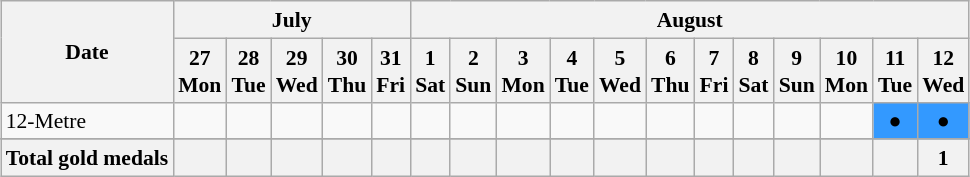<table class="wikitable" style="margin:0.5em auto; font-size:90%; line-height:1.25em;">
<tr>
<th rowspan=2>Date</th>
<th colspan=5>July</th>
<th colspan=12>August</th>
</tr>
<tr>
<th>27<br>Mon</th>
<th>28<br>Tue</th>
<th>29<br>Wed</th>
<th>30<br>Thu</th>
<th>31<br>Fri</th>
<th>1<br>Sat</th>
<th>2<br>Sun</th>
<th>3<br>Mon</th>
<th>4<br>Tue</th>
<th>5<br>Wed</th>
<th>6<br>Thu</th>
<th>7<br>Fri</th>
<th>8<br>Sat</th>
<th>9<br>Sun</th>
<th>10<br>Mon</th>
<th>11<br>Tue</th>
<th>12<br>Wed</th>
</tr>
<tr align="center">
<td align="left">12-Metre</td>
<td></td>
<td></td>
<td></td>
<td></td>
<td></td>
<td></td>
<td></td>
<td></td>
<td></td>
<td></td>
<td></td>
<td></td>
<td></td>
<td></td>
<td></td>
<td bgcolor=#3399ff><span>●</span></td>
<td bgcolor=#3399ff><span>●</span></td>
</tr>
<tr>
</tr>
<tr>
<th>Total gold medals</th>
<th></th>
<th></th>
<th></th>
<th></th>
<th></th>
<th></th>
<th></th>
<th></th>
<th></th>
<th></th>
<th></th>
<th></th>
<th></th>
<th></th>
<th></th>
<th></th>
<th>1</th>
</tr>
</table>
